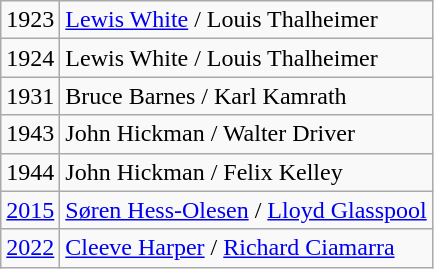<table class="wikitable">
<tr>
<td>1923</td>
<td><a href='#'>Lewis White</a> / Louis Thalheimer</td>
</tr>
<tr>
<td>1924</td>
<td>Lewis White / Louis Thalheimer</td>
</tr>
<tr>
<td>1931</td>
<td>Bruce Barnes / Karl Kamrath</td>
</tr>
<tr>
<td>1943</td>
<td>John Hickman / Walter Driver</td>
</tr>
<tr>
<td>1944</td>
<td>John Hickman / Felix Kelley</td>
</tr>
<tr>
<td><a href='#'>2015</a></td>
<td><a href='#'>Søren Hess-Olesen</a> / <a href='#'>Lloyd Glasspool</a></td>
</tr>
<tr>
<td><a href='#'>2022</a></td>
<td><a href='#'>Cleeve Harper</a> / <a href='#'>Richard Ciamarra</a></td>
</tr>
</table>
